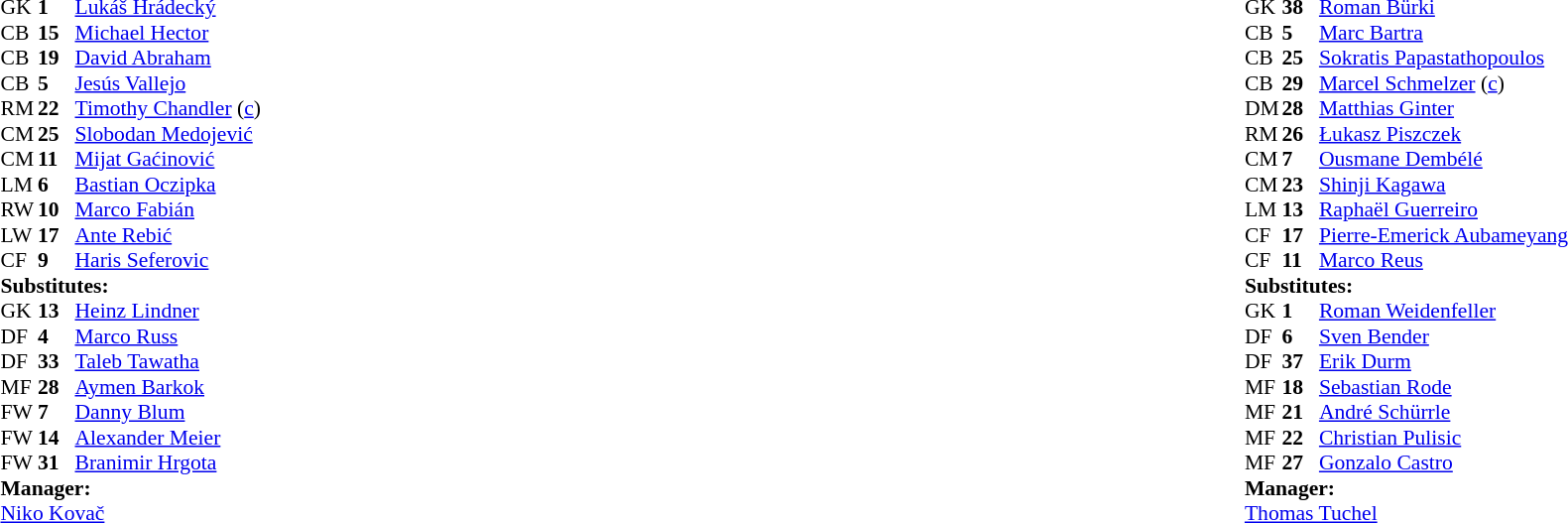<table width="100%">
<tr>
<td valign="top" width="40%"><br><table style="font-size:90%" cellspacing="0" cellpadding="0">
<tr>
<th width=25></th>
<th width=25></th>
</tr>
<tr>
<td>GK</td>
<td><strong>1</strong></td>
<td> <a href='#'>Lukáš Hrádecký</a></td>
<td></td>
</tr>
<tr>
<td>CB</td>
<td><strong>15</strong></td>
<td> <a href='#'>Michael Hector</a></td>
</tr>
<tr>
<td>CB</td>
<td><strong>19</strong></td>
<td> <a href='#'>David Abraham</a></td>
<td></td>
</tr>
<tr>
<td>CB</td>
<td><strong>5</strong></td>
<td> <a href='#'>Jesús Vallejo</a></td>
</tr>
<tr>
<td>RM</td>
<td><strong>22</strong></td>
<td> <a href='#'>Timothy Chandler</a> (<a href='#'>c</a>)</td>
<td></td>
<td></td>
</tr>
<tr>
<td>CM</td>
<td><strong>25</strong></td>
<td> <a href='#'>Slobodan Medojević</a></td>
<td></td>
<td></td>
</tr>
<tr>
<td>CM</td>
<td><strong>11</strong></td>
<td> <a href='#'>Mijat Gaćinović</a></td>
<td></td>
</tr>
<tr>
<td>LM</td>
<td><strong>6</strong></td>
<td> <a href='#'>Bastian Oczipka</a></td>
</tr>
<tr>
<td>RW</td>
<td><strong>10</strong></td>
<td> <a href='#'>Marco Fabián</a></td>
<td></td>
<td></td>
</tr>
<tr>
<td>LW</td>
<td><strong>17</strong></td>
<td> <a href='#'>Ante Rebić</a></td>
<td></td>
</tr>
<tr>
<td>CF</td>
<td><strong>9</strong></td>
<td> <a href='#'>Haris Seferovic</a></td>
</tr>
<tr>
<td colspan=3><strong>Substitutes:</strong></td>
</tr>
<tr>
<td>GK</td>
<td><strong>13</strong></td>
<td> <a href='#'>Heinz Lindner</a></td>
</tr>
<tr>
<td>DF</td>
<td><strong>4</strong></td>
<td> <a href='#'>Marco Russ</a></td>
</tr>
<tr>
<td>DF</td>
<td><strong>33</strong></td>
<td> <a href='#'>Taleb Tawatha</a></td>
<td></td>
<td></td>
</tr>
<tr>
<td>MF</td>
<td><strong>28</strong></td>
<td> <a href='#'>Aymen Barkok</a></td>
</tr>
<tr>
<td>FW</td>
<td><strong>7</strong></td>
<td> <a href='#'>Danny Blum</a></td>
<td></td>
<td></td>
</tr>
<tr>
<td>FW</td>
<td><strong>14</strong></td>
<td> <a href='#'>Alexander Meier</a></td>
<td></td>
<td></td>
</tr>
<tr>
<td>FW</td>
<td><strong>31</strong></td>
<td> <a href='#'>Branimir Hrgota</a></td>
</tr>
<tr>
<td colspan=3><strong>Manager:</strong></td>
</tr>
<tr>
<td colspan=3> <a href='#'>Niko Kovač</a></td>
</tr>
</table>
</td>
<td valign="top"></td>
<td valign="top" width="50%"><br><table style="font-size:90%; margin:auto" cellspacing="0" cellpadding="0">
<tr>
<th width=25></th>
<th width=25></th>
</tr>
<tr>
<td>GK</td>
<td><strong>38</strong></td>
<td> <a href='#'>Roman Bürki</a></td>
</tr>
<tr>
<td>CB</td>
<td><strong>5</strong></td>
<td> <a href='#'>Marc Bartra</a></td>
<td></td>
<td></td>
</tr>
<tr>
<td>CB</td>
<td><strong>25</strong></td>
<td> <a href='#'>Sokratis Papastathopoulos</a></td>
</tr>
<tr>
<td>CB</td>
<td><strong>29</strong></td>
<td> <a href='#'>Marcel Schmelzer</a> (<a href='#'>c</a>)</td>
<td></td>
<td></td>
</tr>
<tr>
<td>DM</td>
<td><strong>28</strong></td>
<td> <a href='#'>Matthias Ginter</a></td>
</tr>
<tr>
<td>RM</td>
<td><strong>26</strong></td>
<td> <a href='#'>Łukasz Piszczek</a></td>
</tr>
<tr>
<td>CM</td>
<td><strong>7</strong></td>
<td> <a href='#'>Ousmane Dembélé</a></td>
<td></td>
</tr>
<tr>
<td>CM</td>
<td><strong>23</strong></td>
<td> <a href='#'>Shinji Kagawa</a></td>
</tr>
<tr>
<td>LM</td>
<td><strong>13</strong></td>
<td> <a href='#'>Raphaël Guerreiro</a></td>
</tr>
<tr>
<td>CF</td>
<td><strong>17</strong></td>
<td> <a href='#'>Pierre-Emerick Aubameyang</a></td>
</tr>
<tr>
<td>CF</td>
<td><strong>11</strong></td>
<td> <a href='#'>Marco Reus</a></td>
<td></td>
<td></td>
</tr>
<tr>
<td colspan=3><strong>Substitutes:</strong></td>
</tr>
<tr>
<td>GK</td>
<td><strong>1</strong></td>
<td> <a href='#'>Roman Weidenfeller</a></td>
</tr>
<tr>
<td>DF</td>
<td><strong>6</strong></td>
<td> <a href='#'>Sven Bender</a></td>
</tr>
<tr>
<td>DF</td>
<td><strong>37</strong></td>
<td> <a href='#'>Erik Durm</a></td>
<td></td>
<td></td>
</tr>
<tr>
<td>MF</td>
<td><strong>18</strong></td>
<td> <a href='#'>Sebastian Rode</a></td>
</tr>
<tr>
<td>MF</td>
<td><strong>21</strong></td>
<td> <a href='#'>André Schürrle</a></td>
</tr>
<tr>
<td>MF</td>
<td><strong>22</strong></td>
<td> <a href='#'>Christian Pulisic</a></td>
<td></td>
<td></td>
</tr>
<tr>
<td>MF</td>
<td><strong>27</strong></td>
<td> <a href='#'>Gonzalo Castro</a></td>
<td></td>
<td></td>
</tr>
<tr>
<td colspan=3><strong>Manager:</strong></td>
</tr>
<tr>
<td colspan=3> <a href='#'>Thomas Tuchel</a></td>
</tr>
</table>
</td>
</tr>
</table>
